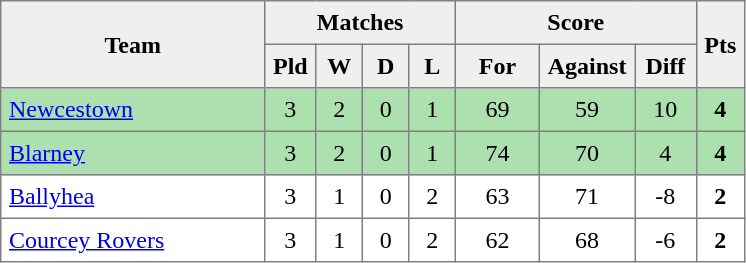<table style=border-collapse:collapse border=1 cellspacing=0 cellpadding=5>
<tr align=center bgcolor=#efefef>
<th rowspan=2 width=165>Team</th>
<th colspan=4>Matches</th>
<th colspan=3>Score</th>
<th rowspan=2width=20>Pts</th>
</tr>
<tr align=center bgcolor=#efefef>
<th width=20>Pld</th>
<th width=20>W</th>
<th width=20>D</th>
<th width=20>L</th>
<th width=45>For</th>
<th width=45>Against</th>
<th width=30>Diff</th>
</tr>
<tr align=center style="background:#ACE1AF;">
<td style="text-align:left;"><a href='#'>Newcestown</a></td>
<td>3</td>
<td>2</td>
<td>0</td>
<td>1</td>
<td>69</td>
<td>59</td>
<td>10</td>
<td><strong>4</strong></td>
</tr>
<tr align=center style="background:#ACE1AF;">
<td style="text-align:left;"><a href='#'>Blarney</a></td>
<td>3</td>
<td>2</td>
<td>0</td>
<td>1</td>
<td>74</td>
<td>70</td>
<td>4</td>
<td><strong>4</strong></td>
</tr>
<tr align=center>
<td style="text-align:left;"><a href='#'>Ballyhea</a></td>
<td>3</td>
<td>1</td>
<td>0</td>
<td>2</td>
<td>63</td>
<td>71</td>
<td>-8</td>
<td><strong>2</strong></td>
</tr>
<tr align=center>
<td style="text-align:left;"><a href='#'>Courcey Rovers</a></td>
<td>3</td>
<td>1</td>
<td>0</td>
<td>2</td>
<td>62</td>
<td>68</td>
<td>-6</td>
<td><strong>2</strong></td>
</tr>
</table>
